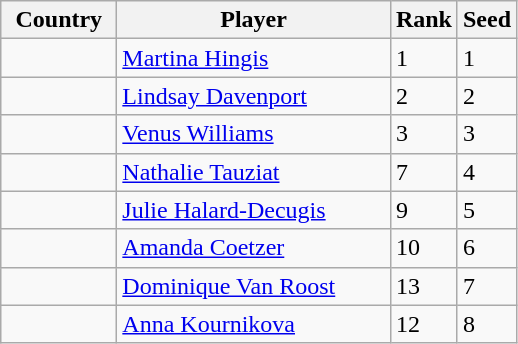<table class="sortable wikitable">
<tr>
<th width="70">Country</th>
<th width="175">Player</th>
<th>Rank</th>
<th>Seed</th>
</tr>
<tr>
<td></td>
<td><a href='#'>Martina Hingis</a></td>
<td>1</td>
<td>1</td>
</tr>
<tr>
<td></td>
<td><a href='#'>Lindsay Davenport</a></td>
<td>2</td>
<td>2</td>
</tr>
<tr>
<td></td>
<td><a href='#'>Venus Williams</a></td>
<td>3</td>
<td>3</td>
</tr>
<tr>
<td></td>
<td><a href='#'>Nathalie Tauziat</a></td>
<td>7</td>
<td>4</td>
</tr>
<tr>
<td></td>
<td><a href='#'>Julie Halard-Decugis</a></td>
<td>9</td>
<td>5</td>
</tr>
<tr>
<td></td>
<td><a href='#'>Amanda Coetzer</a></td>
<td>10</td>
<td>6</td>
</tr>
<tr>
<td></td>
<td><a href='#'>Dominique Van Roost</a></td>
<td>13</td>
<td>7</td>
</tr>
<tr>
<td></td>
<td><a href='#'>Anna Kournikova</a></td>
<td>12</td>
<td>8</td>
</tr>
</table>
